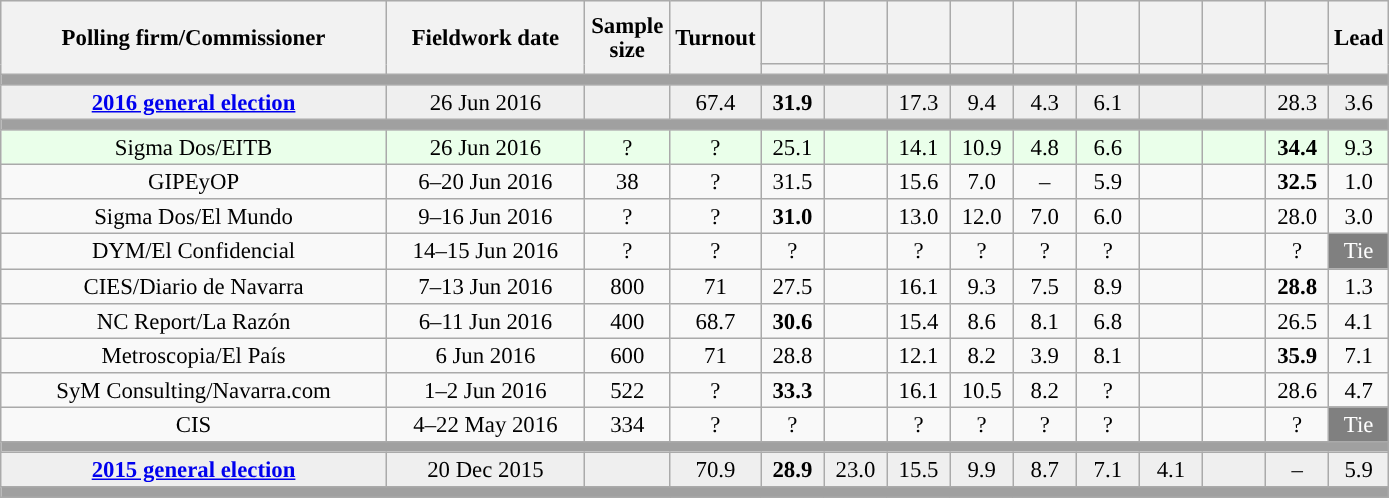<table class="wikitable collapsible collapsed" style="text-align:center; font-size:95%; line-height:16px;">
<tr style="height:42px; background-color:#E9E9E9">
<th style="width:250px;" rowspan="2">Polling firm/Commissioner</th>
<th style="width:125px;" rowspan="2">Fieldwork date</th>
<th style="width:50px;" rowspan="2">Sample size</th>
<th style="width:45px;" rowspan="2">Turnout</th>
<th style="width:35px;"></th>
<th style="width:35px;"></th>
<th style="width:35px;"></th>
<th style="width:35px;"></th>
<th style="width:35px;"></th>
<th style="width:35px;"></th>
<th style="width:35px;"></th>
<th style="width:35px;"></th>
<th style="width:35px;"></th>
<th style="width:30px;" rowspan="2">Lead</th>
</tr>
<tr>
<th style="color:inherit;background:"></th>
<th style="color:inherit;background:"></th>
<th style="color:inherit;background:"></th>
<th style="color:inherit;background:"></th>
<th style="color:inherit;background:"></th>
<th style="color:inherit;background:"></th>
<th style="color:inherit;background:"></th>
<th style="color:inherit;background:"></th>
<th style="color:inherit;background:"></th>
</tr>
<tr>
<td colspan="14" style="background:#A0A0A0"></td>
</tr>
<tr style="background:#EFEFEF;">
<td><strong><a href='#'>2016 general election</a></strong></td>
<td>26 Jun 2016</td>
<td></td>
<td>67.4</td>
<td><strong>31.9</strong><br></td>
<td></td>
<td>17.3<br></td>
<td>9.4<br></td>
<td>4.3<br></td>
<td>6.1<br></td>
<td></td>
<td></td>
<td>28.3<br></td>
<td style="background:">3.6</td>
</tr>
<tr>
<td colspan="14" style="background:#A0A0A0"></td>
</tr>
<tr style="background:#EAFFEA;">
<td>Sigma Dos/EITB</td>
<td>26 Jun 2016</td>
<td>?</td>
<td>?</td>
<td>25.1<br></td>
<td></td>
<td>14.1<br></td>
<td>10.9<br></td>
<td>4.8<br></td>
<td>6.6<br></td>
<td></td>
<td></td>
<td><strong>34.4</strong><br></td>
<td style="background:">9.3</td>
</tr>
<tr>
<td>GIPEyOP</td>
<td>6–20 Jun 2016</td>
<td>38</td>
<td>?</td>
<td>31.5<br></td>
<td></td>
<td>15.6<br></td>
<td>7.0<br></td>
<td>–</td>
<td>5.9<br></td>
<td></td>
<td></td>
<td><strong>32.5</strong><br></td>
<td style="background:">1.0</td>
</tr>
<tr>
<td>Sigma Dos/El Mundo</td>
<td>9–16 Jun 2016</td>
<td>?</td>
<td>?</td>
<td><strong>31.0</strong><br></td>
<td></td>
<td>13.0<br></td>
<td>12.0<br></td>
<td>7.0<br></td>
<td>6.0<br></td>
<td></td>
<td></td>
<td>28.0<br></td>
<td style="background:">3.0</td>
</tr>
<tr>
<td>DYM/El Confidencial</td>
<td>14–15 Jun 2016</td>
<td>?</td>
<td>?</td>
<td>?<br></td>
<td></td>
<td>?<br></td>
<td>?<br></td>
<td>?<br></td>
<td>?<br></td>
<td></td>
<td></td>
<td>?<br></td>
<td style="background:gray;color:white;">Tie</td>
</tr>
<tr>
<td>CIES/Diario de Navarra</td>
<td>7–13 Jun 2016</td>
<td>800</td>
<td>71</td>
<td>27.5<br></td>
<td></td>
<td>16.1<br></td>
<td>9.3<br></td>
<td>7.5<br></td>
<td>8.9<br></td>
<td></td>
<td></td>
<td><strong>28.8</strong><br></td>
<td style="background:">1.3</td>
</tr>
<tr>
<td>NC Report/La Razón</td>
<td>6–11 Jun 2016</td>
<td>400</td>
<td>68.7</td>
<td><strong>30.6</strong><br></td>
<td></td>
<td>15.4<br></td>
<td>8.6<br></td>
<td>8.1<br></td>
<td>6.8<br></td>
<td></td>
<td></td>
<td>26.5<br></td>
<td style="background:">4.1</td>
</tr>
<tr>
<td>Metroscopia/El País</td>
<td>6 Jun 2016</td>
<td>600</td>
<td>71</td>
<td>28.8<br></td>
<td></td>
<td>12.1<br></td>
<td>8.2<br></td>
<td>3.9<br></td>
<td>8.1<br></td>
<td></td>
<td></td>
<td><strong>35.9</strong><br></td>
<td style="background:">7.1</td>
</tr>
<tr>
<td>SyM Consulting/Navarra.com</td>
<td>1–2 Jun 2016</td>
<td>522</td>
<td>?</td>
<td><strong>33.3</strong><br></td>
<td></td>
<td>16.1<br></td>
<td>10.5<br></td>
<td>8.2<br></td>
<td>?<br></td>
<td></td>
<td></td>
<td>28.6<br></td>
<td style="background:">4.7</td>
</tr>
<tr>
<td>CIS</td>
<td>4–22 May 2016</td>
<td>334</td>
<td>?</td>
<td>?<br></td>
<td></td>
<td>?<br></td>
<td>?<br></td>
<td>?<br></td>
<td>?<br></td>
<td></td>
<td></td>
<td>?<br></td>
<td style="background:gray;color:white;">Tie</td>
</tr>
<tr>
<td colspan="14" style="background:#A0A0A0"></td>
</tr>
<tr style="background:#EFEFEF;">
<td><strong><a href='#'>2015 general election</a></strong></td>
<td>20 Dec 2015</td>
<td></td>
<td>70.9</td>
<td><strong>28.9</strong><br></td>
<td>23.0<br></td>
<td>15.5<br></td>
<td>9.9<br></td>
<td>8.7<br></td>
<td>7.1<br></td>
<td>4.1<br></td>
<td></td>
<td>–</td>
<td style="background:">5.9</td>
</tr>
<tr>
<td colspan="14" style="background:#A0A0A0"></td>
</tr>
</table>
